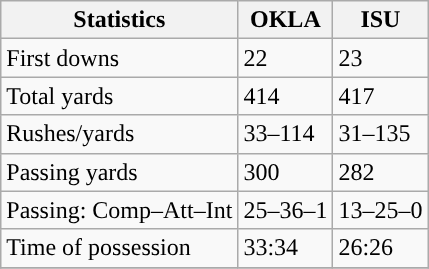<table class="wikitable" style="float: left;">
<tr>
<th>Statistics</th>
<th>OKLA</th>
<th>ISU</th>
</tr>
<tr>
<td>First downs</td>
<td>22</td>
<td>23</td>
</tr>
<tr>
<td>Total yards</td>
<td>414</td>
<td>417</td>
</tr>
<tr>
<td>Rushes/yards</td>
<td>33–114</td>
<td>31–135</td>
</tr>
<tr>
<td>Passing yards</td>
<td>300</td>
<td>282</td>
</tr>
<tr>
<td>Passing: Comp–Att–Int</td>
<td>25–36–1</td>
<td>13–25–0</td>
</tr>
<tr>
<td>Time of possession</td>
<td>33:34</td>
<td>26:26</td>
</tr>
<tr>
</tr>
</table>
